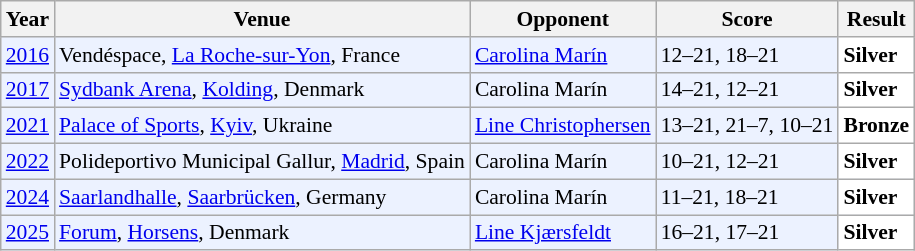<table class="sortable wikitable" style="font-size: 90%;">
<tr>
<th>Year</th>
<th>Venue</th>
<th>Opponent</th>
<th>Score</th>
<th>Result</th>
</tr>
<tr style="background:#ECF2FF">
<td align="center"><a href='#'>2016</a></td>
<td align="left">Vendéspace, <a href='#'>La Roche-sur-Yon</a>, France</td>
<td align="left"> <a href='#'>Carolina Marín</a></td>
<td align="left">12–21, 18–21</td>
<td style="text-align:left; background:white"> <strong>Silver</strong></td>
</tr>
<tr style="background:#ECF2FF">
<td align="center"><a href='#'>2017</a></td>
<td align="left"><a href='#'>Sydbank Arena</a>, <a href='#'>Kolding</a>, Denmark</td>
<td align="left"> Carolina Marín</td>
<td align="left">14–21, 12–21</td>
<td style="text-align:left; background:white"> <strong>Silver</strong></td>
</tr>
<tr style="background:#ECF2FF">
<td align="center"><a href='#'>2021</a></td>
<td align="left"><a href='#'>Palace of Sports</a>, <a href='#'>Kyiv</a>, Ukraine</td>
<td align="left"> <a href='#'>Line Christophersen</a></td>
<td align="left">13–21, 21–7, 10–21</td>
<td style="text-align:left; background:white"> <strong>Bronze</strong></td>
</tr>
<tr style="background:#ECF2FF">
<td align="center"><a href='#'>2022</a></td>
<td align="left">Polideportivo Municipal Gallur, <a href='#'>Madrid</a>, Spain</td>
<td align="left"> Carolina Marín</td>
<td align="left">10–21, 12–21</td>
<td style="text-align:left; background:white"> <strong>Silver</strong></td>
</tr>
<tr style="background:#ECF2FF">
<td align="center"><a href='#'>2024</a></td>
<td align="left"><a href='#'>Saarlandhalle</a>, <a href='#'>Saarbrücken</a>, Germany</td>
<td align="left"> Carolina Marín</td>
<td align="left">11–21, 18–21</td>
<td style="text-align:left; background:white"> <strong>Silver</strong></td>
</tr>
<tr style="background:#ECF2FF">
<td align="center"><a href='#'>2025</a></td>
<td align="left"><a href='#'>Forum</a>, <a href='#'>Horsens</a>, Denmark</td>
<td align="left"> <a href='#'>Line Kjærsfeldt</a></td>
<td align="left">16–21, 17–21</td>
<td style="text-align:left; background: white"> <strong>Silver</strong></td>
</tr>
</table>
